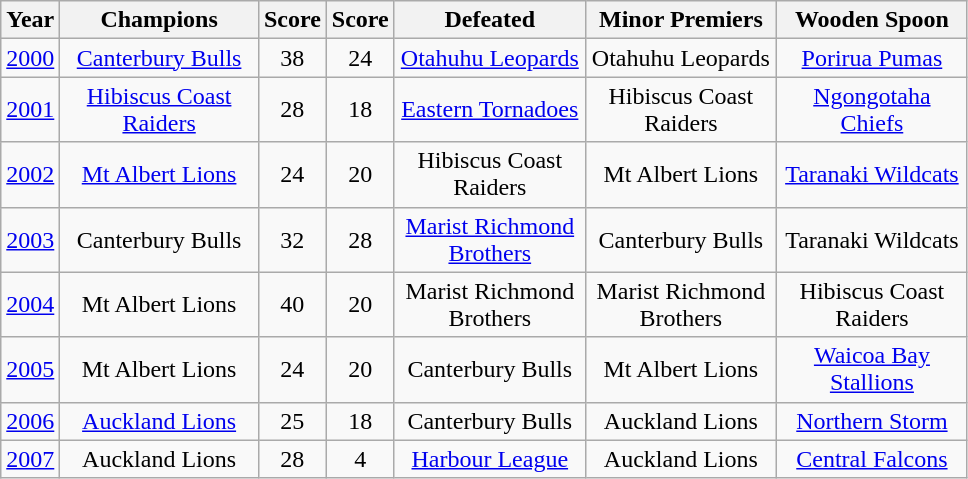<table class="wikitable" style="text-align:center;">
<tr>
<th width=25>Year</th>
<th width=125>Champions</th>
<th width=20>Score</th>
<th width=20>Score</th>
<th width=120>Defeated</th>
<th width=120>Minor Premiers</th>
<th width=120>Wooden Spoon</th>
</tr>
<tr>
<td><a href='#'>2000</a></td>
<td><a href='#'>Canterbury Bulls</a></td>
<td>38</td>
<td>24</td>
<td><a href='#'>Otahuhu Leopards</a></td>
<td>Otahuhu Leopards</td>
<td><a href='#'>Porirua Pumas</a></td>
</tr>
<tr>
<td><a href='#'>2001</a></td>
<td><a href='#'>Hibiscus Coast Raiders</a></td>
<td>28</td>
<td>18</td>
<td><a href='#'>Eastern Tornadoes</a></td>
<td>Hibiscus Coast Raiders</td>
<td><a href='#'>Ngongotaha Chiefs</a></td>
</tr>
<tr>
<td><a href='#'>2002</a></td>
<td><a href='#'>Mt Albert Lions</a></td>
<td>24</td>
<td>20</td>
<td>Hibiscus Coast Raiders</td>
<td>Mt Albert Lions</td>
<td><a href='#'>Taranaki Wildcats</a></td>
</tr>
<tr>
<td><a href='#'>2003</a></td>
<td>Canterbury Bulls</td>
<td>32</td>
<td>28</td>
<td><a href='#'>Marist Richmond Brothers</a></td>
<td>Canterbury Bulls</td>
<td>Taranaki Wildcats</td>
</tr>
<tr>
<td><a href='#'>2004</a></td>
<td>Mt Albert Lions</td>
<td>40</td>
<td>20</td>
<td>Marist Richmond Brothers</td>
<td>Marist Richmond Brothers</td>
<td>Hibiscus Coast Raiders</td>
</tr>
<tr>
<td><a href='#'>2005</a></td>
<td>Mt Albert Lions</td>
<td>24</td>
<td>20</td>
<td>Canterbury Bulls</td>
<td>Mt Albert Lions</td>
<td><a href='#'>Waicoa Bay Stallions</a></td>
</tr>
<tr>
<td><a href='#'>2006</a></td>
<td><a href='#'>Auckland Lions</a></td>
<td>25</td>
<td>18</td>
<td>Canterbury Bulls</td>
<td>Auckland Lions</td>
<td><a href='#'>Northern Storm</a></td>
</tr>
<tr>
<td><a href='#'>2007</a></td>
<td>Auckland Lions</td>
<td>28</td>
<td>4</td>
<td><a href='#'>Harbour League</a></td>
<td>Auckland Lions</td>
<td><a href='#'>Central Falcons</a></td>
</tr>
</table>
